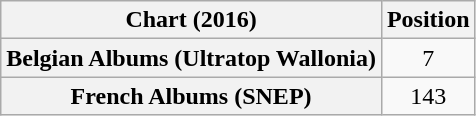<table class="wikitable sortable plainrowheaders" style="text-align:center">
<tr>
<th scope="col">Chart (2016)</th>
<th scope="col">Position</th>
</tr>
<tr>
<th scope="row">Belgian Albums (Ultratop Wallonia)</th>
<td>7</td>
</tr>
<tr>
<th scope="row">French Albums (SNEP)</th>
<td>143</td>
</tr>
</table>
